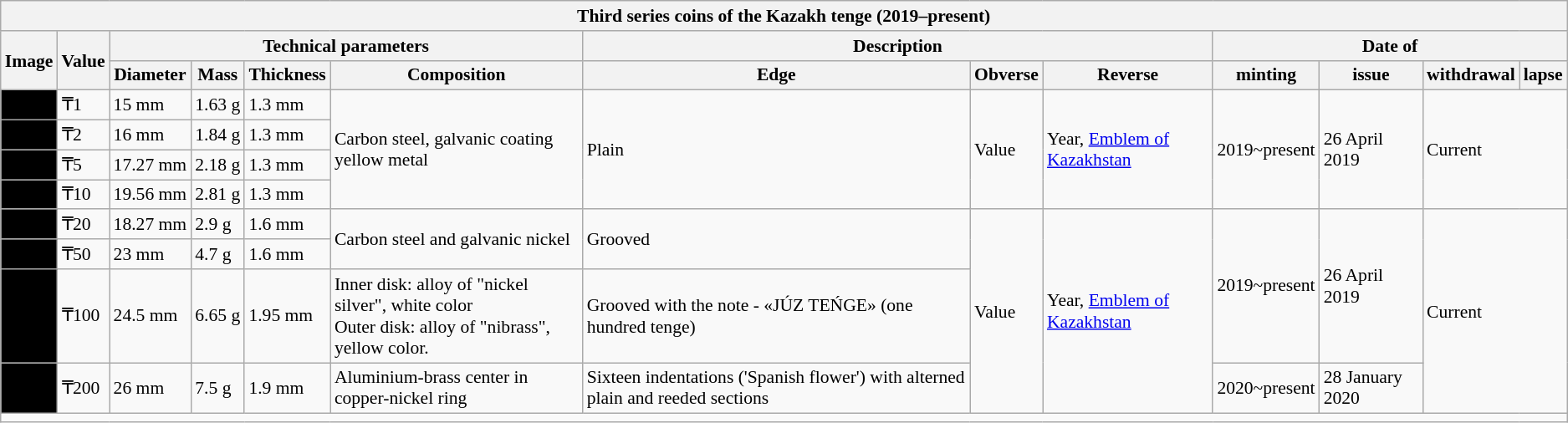<table class="wikitable collapsible autocollapse" style="font-size: 90%">
<tr>
<th colspan="13">Third series coins of the Kazakh tenge (2019–present)</th>
</tr>
<tr>
<th rowspan="2">Image</th>
<th rowspan="2">Value</th>
<th colspan="4">Technical parameters</th>
<th colspan="3">Description</th>
<th colspan="4">Date of</th>
</tr>
<tr>
<th>Diameter</th>
<th>Mass</th>
<th>Thickness</th>
<th>Composition</th>
<th>Edge</th>
<th>Obverse</th>
<th>Reverse</th>
<th>minting</th>
<th>issue</th>
<th>withdrawal</th>
<th>lapse</th>
</tr>
<tr>
<td align="center" bgcolor="#000000"></td>
<td>₸1</td>
<td>15 mm</td>
<td>1.63 g</td>
<td>1.3 mm</td>
<td rowspan="4">Carbon steel, galvanic coating yellow metal</td>
<td rowspan="4">Plain</td>
<td rowspan="4">Value</td>
<td rowspan="4">Year, <a href='#'>Emblem of Kazakhstan</a></td>
<td rowspan="4">2019~present</td>
<td rowspan="4">26 April 2019</td>
<td rowspan="4" colspan="2">Current</td>
</tr>
<tr>
<td align="center" bgcolor="#000000"></td>
<td>₸2</td>
<td>16 mm</td>
<td>1.84 g</td>
<td>1.3 mm</td>
</tr>
<tr>
<td align="center" bgcolor="#000000"></td>
<td>₸5</td>
<td>17.27 mm</td>
<td>2.18 g</td>
<td>1.3 mm</td>
</tr>
<tr>
<td align="center" bgcolor="#000000"></td>
<td>₸10</td>
<td>19.56 mm</td>
<td>2.81 g</td>
<td>1.3 mm</td>
</tr>
<tr>
<td align="center" bgcolor="#000000"></td>
<td>₸20</td>
<td>18.27 mm</td>
<td>2.9 g</td>
<td>1.6 mm</td>
<td rowspan="2">Carbon steel and galvanic nickel</td>
<td rowspan="2">Grooved</td>
<td rowspan="4">Value</td>
<td rowspan="4">Year, <a href='#'>Emblem of Kazakhstan</a></td>
<td rowspan="3">2019~present</td>
<td rowspan="3">26 April 2019</td>
<td rowspan="4" colspan="2">Current</td>
</tr>
<tr>
<td align="center" bgcolor="#000000"></td>
<td>₸50</td>
<td>23 mm</td>
<td>4.7 g</td>
<td>1.6 mm</td>
</tr>
<tr>
<td align="center" bgcolor="#000000"></td>
<td>₸100</td>
<td>24.5 mm</td>
<td>6.65 g</td>
<td>1.95 mm</td>
<td>Inner disk: alloy of "nickel silver", white color<br>Outer disk: alloy of "nibrass", yellow color.</td>
<td>Grooved with the note - «JÚZ TEŃGE» (one hundred tenge)</td>
</tr>
<tr>
<td align="center" bgcolor="#000000"></td>
<td>₸200</td>
<td>26 mm</td>
<td>7.5 g</td>
<td>1.9 mm</td>
<td>Aluminium-brass center in copper-nickel ring</td>
<td>Sixteen indentations ('Spanish flower') with alterned plain and reeded sections</td>
<td>2020~present</td>
<td>28 January 2020</td>
</tr>
<tr>
<td colspan="16"></td>
</tr>
</table>
